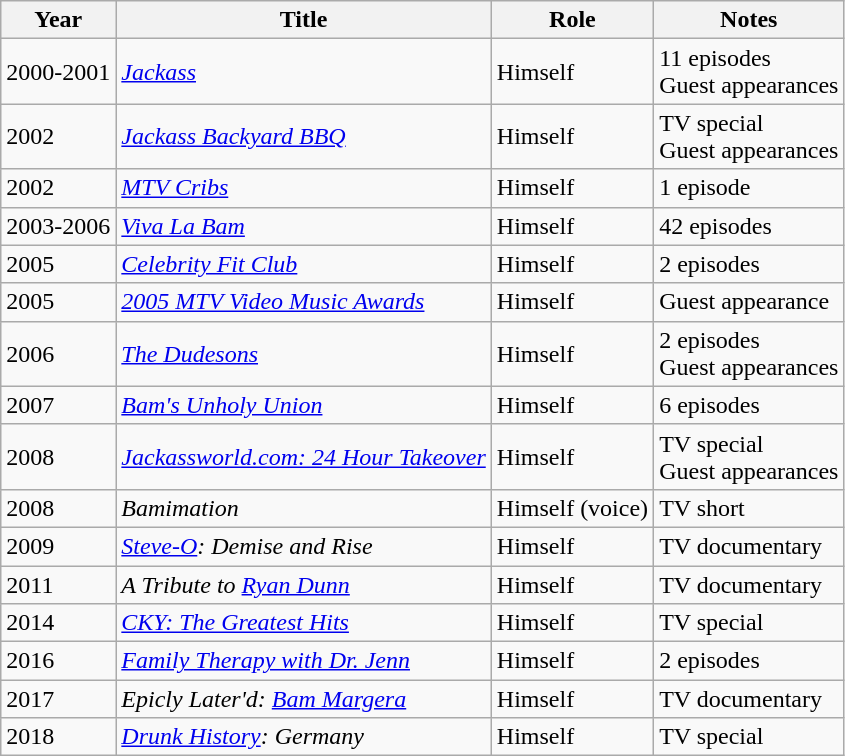<table class="wikitable sortable">
<tr>
<th>Year</th>
<th>Title</th>
<th>Role</th>
<th class="unsortable">Notes</th>
</tr>
<tr>
<td>2000-2001</td>
<td><em><a href='#'>Jackass</a></em></td>
<td>Himself</td>
<td>11 episodes<br>Guest appearances</td>
</tr>
<tr>
<td>2002</td>
<td><em><a href='#'>Jackass Backyard BBQ</a></em></td>
<td>Himself</td>
<td>TV special<br>Guest appearances</td>
</tr>
<tr>
<td>2002</td>
<td><em><a href='#'>MTV Cribs</a></em></td>
<td>Himself</td>
<td>1 episode</td>
</tr>
<tr>
<td>2003-2006</td>
<td><em><a href='#'>Viva La Bam</a></em></td>
<td>Himself</td>
<td>42 episodes</td>
</tr>
<tr>
<td>2005</td>
<td><em><a href='#'>Celebrity Fit Club</a></em></td>
<td>Himself</td>
<td>2 episodes</td>
</tr>
<tr>
<td>2005</td>
<td><em><a href='#'>2005 MTV Video Music Awards</a></em></td>
<td>Himself</td>
<td>Guest appearance</td>
</tr>
<tr>
<td>2006</td>
<td><em><a href='#'>The Dudesons</a></em></td>
<td>Himself</td>
<td>2 episodes<br>Guest appearances</td>
</tr>
<tr>
<td>2007</td>
<td><em><a href='#'>Bam's Unholy Union</a></em></td>
<td>Himself</td>
<td>6 episodes</td>
</tr>
<tr>
<td>2008</td>
<td><em><a href='#'>Jackassworld.com: 24 Hour Takeover</a></em></td>
<td>Himself</td>
<td>TV special<br>Guest appearances</td>
</tr>
<tr>
<td>2008</td>
<td><em>Bamimation</em></td>
<td>Himself (voice)</td>
<td>TV short</td>
</tr>
<tr>
<td>2009</td>
<td><em><a href='#'>Steve-O</a>: Demise and Rise</em></td>
<td>Himself</td>
<td>TV documentary</td>
</tr>
<tr>
<td>2011</td>
<td><em>A Tribute to <a href='#'>Ryan Dunn</a></em></td>
<td>Himself</td>
<td>TV documentary</td>
</tr>
<tr>
<td>2014</td>
<td><em><a href='#'>CKY: The Greatest Hits</a></em></td>
<td>Himself</td>
<td>TV special</td>
</tr>
<tr>
<td>2016</td>
<td><em><a href='#'>Family Therapy with Dr. Jenn</a></em></td>
<td>Himself</td>
<td>2 episodes</td>
</tr>
<tr>
<td>2017</td>
<td><em>Epicly Later'd: <a href='#'>Bam Margera</a></em></td>
<td>Himself</td>
<td>TV documentary</td>
</tr>
<tr>
<td>2018</td>
<td><em><a href='#'>Drunk History</a>: Germany</em></td>
<td>Himself</td>
<td>TV special</td>
</tr>
</table>
